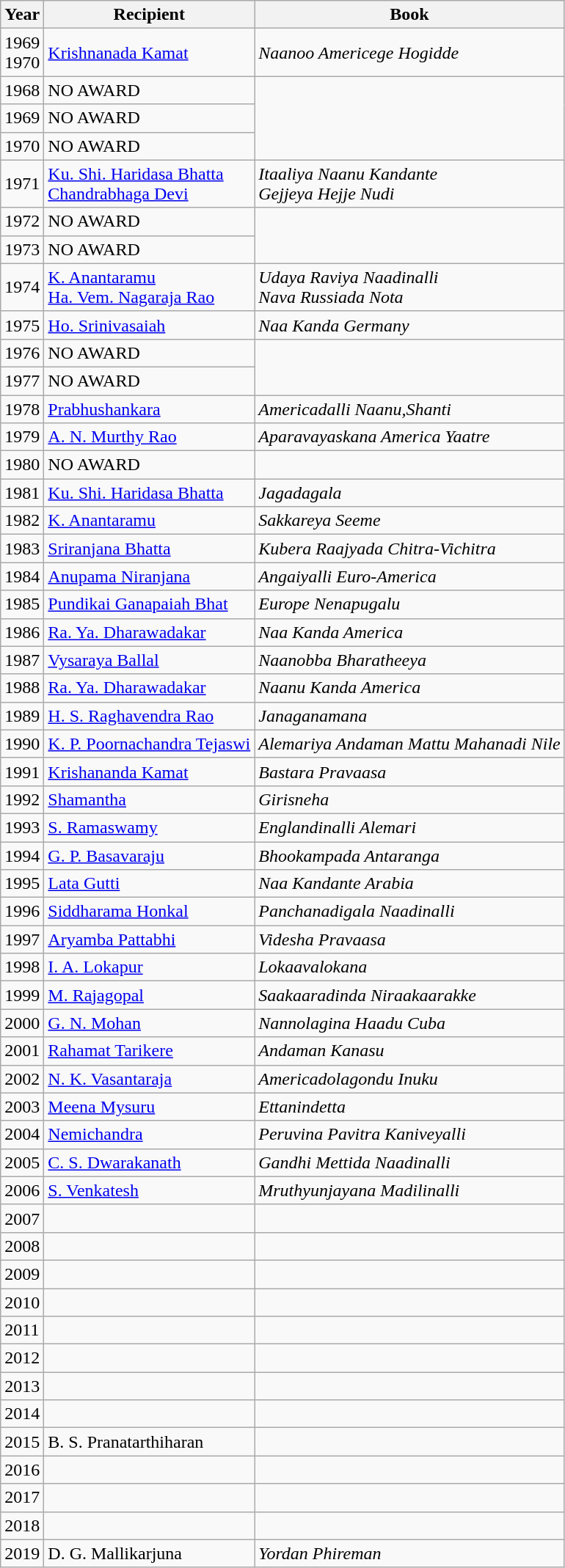<table class="wikitable sortable">
<tr>
<th>Year</th>
<th>Recipient</th>
<th>Book</th>
</tr>
<tr>
<td>1969<br>1970</td>
<td><a href='#'>Krishnanada Kamat</a></td>
<td><em>Naanoo Americege Hogidde</em></td>
</tr>
<tr>
<td>1968</td>
<td>NO AWARD</td>
</tr>
<tr>
<td>1969</td>
<td>NO AWARD</td>
</tr>
<tr>
<td>1970</td>
<td>NO AWARD</td>
</tr>
<tr>
<td>1971</td>
<td><a href='#'>Ku. Shi. Haridasa Bhatta</a><br><a href='#'>Chandrabhaga Devi</a></td>
<td><em>Itaaliya Naanu Kandante</em><br><em>Gejjeya Hejje Nudi</em></td>
</tr>
<tr>
<td>1972</td>
<td>NO AWARD</td>
</tr>
<tr>
<td>1973</td>
<td>NO AWARD</td>
</tr>
<tr>
<td>1974</td>
<td><a href='#'>K. Anantaramu</a><br><a href='#'>Ha. Vem. Nagaraja Rao</a></td>
<td><em>Udaya Raviya Naadinalli</em><br><em>Nava Russiada Nota</em></td>
</tr>
<tr>
<td>1975</td>
<td><a href='#'>Ho. Srinivasaiah</a></td>
<td><em>Naa Kanda Germany</em></td>
</tr>
<tr>
<td>1976</td>
<td>NO AWARD</td>
</tr>
<tr>
<td>1977</td>
<td>NO AWARD</td>
</tr>
<tr>
<td>1978</td>
<td><a href='#'>Prabhushankara</a></td>
<td><em>Americadalli Naanu,Shanti</em></td>
</tr>
<tr>
<td>1979</td>
<td><a href='#'>A. N. Murthy Rao</a></td>
<td><em>Aparavayaskana America Yaatre</em></td>
</tr>
<tr>
<td>1980</td>
<td>NO AWARD</td>
</tr>
<tr>
<td>1981</td>
<td><a href='#'>Ku. Shi. Haridasa Bhatta</a></td>
<td><em>Jagadagala</em></td>
</tr>
<tr>
<td>1982</td>
<td><a href='#'>K. Anantaramu</a></td>
<td><em>Sakkareya Seeme</em></td>
</tr>
<tr>
<td>1983</td>
<td><a href='#'>Sriranjana Bhatta</a></td>
<td><em>Kubera Raajyada Chitra-Vichitra</em></td>
</tr>
<tr>
<td>1984</td>
<td><a href='#'>Anupama Niranjana</a></td>
<td><em>Angaiyalli Euro-America</em></td>
</tr>
<tr>
<td>1985</td>
<td><a href='#'>Pundikai Ganapaiah Bhat</a></td>
<td><em>Europe Nenapugalu</em></td>
</tr>
<tr>
<td>1986</td>
<td><a href='#'>Ra. Ya. Dharawadakar</a></td>
<td><em>Naa Kanda America</em></td>
</tr>
<tr>
<td>1987</td>
<td><a href='#'>Vysaraya Ballal</a></td>
<td><em>Naanobba Bharatheeya</em></td>
</tr>
<tr>
<td>1988</td>
<td><a href='#'>Ra. Ya. Dharawadakar</a></td>
<td><em>Naanu Kanda America</em></td>
</tr>
<tr>
<td>1989</td>
<td><a href='#'>H. S. Raghavendra Rao</a></td>
<td><em>Janaganamana</em></td>
</tr>
<tr>
<td>1990</td>
<td><a href='#'>K. P. Poornachandra Tejaswi</a></td>
<td><em>Alemariya Andaman Mattu Mahanadi Nile</em></td>
</tr>
<tr>
<td>1991</td>
<td><a href='#'>Krishananda Kamat</a></td>
<td><em>Bastara Pravaasa</em></td>
</tr>
<tr>
<td>1992</td>
<td><a href='#'>Shamantha</a></td>
<td><em>Girisneha</em></td>
</tr>
<tr>
<td>1993</td>
<td><a href='#'>S. Ramaswamy</a></td>
<td><em>Englandinalli Alemari</em></td>
</tr>
<tr>
<td>1994</td>
<td><a href='#'>G. P. Basavaraju</a></td>
<td><em>Bhookampada Antaranga</em></td>
</tr>
<tr>
<td>1995</td>
<td><a href='#'>Lata Gutti</a></td>
<td><em>Naa Kandante Arabia</em></td>
</tr>
<tr>
<td>1996</td>
<td><a href='#'>Siddharama Honkal</a></td>
<td><em>Panchanadigala Naadinalli</em></td>
</tr>
<tr>
<td>1997</td>
<td><a href='#'>Aryamba Pattabhi</a></td>
<td><em>Videsha Pravaasa</em></td>
</tr>
<tr>
<td>1998</td>
<td><a href='#'>I. A. Lokapur</a></td>
<td><em>Lokaavalokana</em></td>
</tr>
<tr>
<td>1999</td>
<td><a href='#'>M. Rajagopal</a></td>
<td><em>Saakaaradinda Niraakaarakke</em></td>
</tr>
<tr>
<td>2000</td>
<td><a href='#'>G. N. Mohan</a></td>
<td><em>Nannolagina Haadu Cuba</em></td>
</tr>
<tr>
<td>2001</td>
<td><a href='#'>Rahamat Tarikere</a></td>
<td><em>Andaman Kanasu</em></td>
</tr>
<tr>
<td>2002</td>
<td><a href='#'>N. K. Vasantaraja</a></td>
<td><em>Americadolagondu Inuku</em></td>
</tr>
<tr>
<td>2003</td>
<td><a href='#'>Meena Mysuru</a></td>
<td><em>Ettanindetta</em></td>
</tr>
<tr>
<td>2004</td>
<td><a href='#'>Nemichandra</a></td>
<td><em>Peruvina Pavitra Kaniveyalli</em></td>
</tr>
<tr>
<td>2005</td>
<td><a href='#'>C. S. Dwarakanath</a></td>
<td><em>Gandhi Mettida Naadinalli</em></td>
</tr>
<tr>
<td>2006</td>
<td><a href='#'>S. Venkatesh</a></td>
<td><em>Mruthyunjayana Madilinalli</em></td>
</tr>
<tr>
<td>2007</td>
<td></td>
<td></td>
</tr>
<tr>
<td>2008</td>
<td></td>
<td></td>
</tr>
<tr>
<td>2009</td>
<td></td>
<td></td>
</tr>
<tr>
<td>2010</td>
<td></td>
<td></td>
</tr>
<tr>
<td>2011</td>
<td></td>
<td></td>
</tr>
<tr>
<td>2012</td>
<td></td>
<td></td>
</tr>
<tr>
<td>2013</td>
<td></td>
<td></td>
</tr>
<tr>
<td>2014</td>
<td></td>
<td></td>
</tr>
<tr>
<td>2015</td>
<td>B. S. Pranatarthiharan</td>
</tr>
<tr>
<td>2016</td>
<td></td>
<td></td>
</tr>
<tr>
<td>2017</td>
<td></td>
<td></td>
</tr>
<tr>
<td>2018</td>
<td></td>
<td></td>
</tr>
<tr>
<td>2019</td>
<td>D. G. Mallikarjuna</td>
<td><em>Yordan Phireman</em></td>
</tr>
</table>
